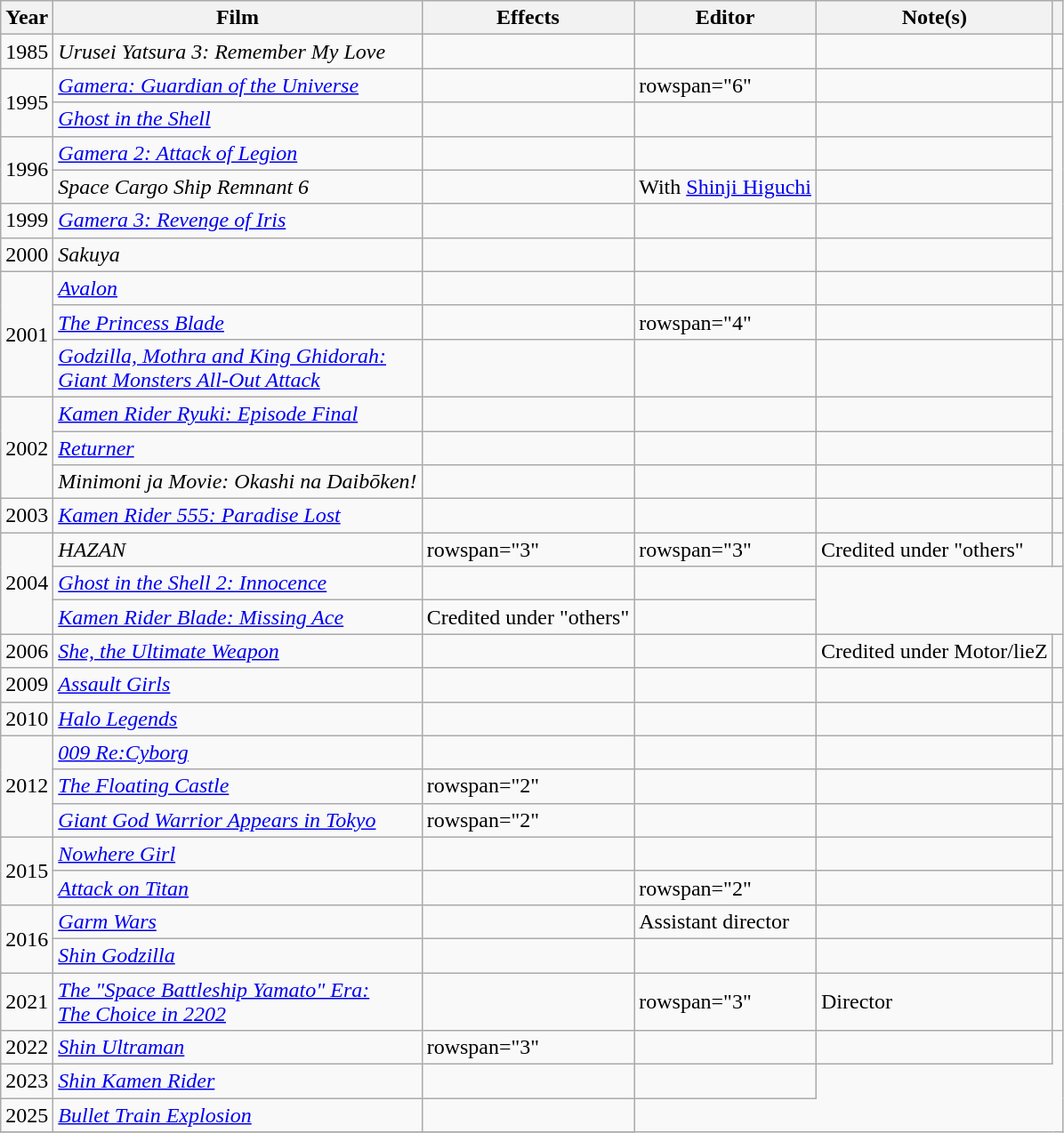<table class="wikitable">
<tr>
<th>Year</th>
<th>Film</th>
<th>Effects</th>
<th>Editor</th>
<th>Note(s)</th>
<th></th>
</tr>
<tr>
<td>1985</td>
<td><em>Urusei Yatsura 3: Remember My Love</em></td>
<td></td>
<td></td>
<td></td>
<td></td>
</tr>
<tr>
<td rowspan="2">1995</td>
<td><em><a href='#'>Gamera: Guardian of the Universe</a></em></td>
<td></td>
<td>rowspan="6" </td>
<td></td>
<td></td>
</tr>
<tr>
<td><em><a href='#'>Ghost in the Shell</a></em></td>
<td></td>
<td></td>
<td></td>
</tr>
<tr>
<td rowspan="2">1996</td>
<td><em><a href='#'>Gamera 2: Attack of Legion</a></em></td>
<td></td>
<td></td>
<td></td>
</tr>
<tr>
<td><em>Space Cargo Ship Remnant 6</em></td>
<td></td>
<td>With <a href='#'>Shinji Higuchi</a></td>
<td></td>
</tr>
<tr>
<td>1999</td>
<td><em><a href='#'>Gamera 3: Revenge of Iris</a></em></td>
<td></td>
<td></td>
<td></td>
</tr>
<tr>
<td>2000</td>
<td><em>Sakuya</em></td>
<td></td>
<td></td>
<td></td>
</tr>
<tr>
<td rowspan="3">2001</td>
<td><em><a href='#'>Avalon</a></em></td>
<td></td>
<td></td>
<td></td>
<td></td>
</tr>
<tr>
<td><em><a href='#'>The Princess Blade</a></em></td>
<td></td>
<td>rowspan="4" </td>
<td></td>
<td></td>
</tr>
<tr>
<td><a href='#'><em>Godzilla, Mothra and King Ghidorah:<br>Giant Monsters All-Out Attack</em></a></td>
<td></td>
<td></td>
<td></td>
</tr>
<tr>
<td rowspan="3">2002</td>
<td><em><a href='#'>Kamen Rider Ryuki: Episode Final</a></em></td>
<td></td>
<td></td>
<td></td>
</tr>
<tr>
<td><em><a href='#'>Returner</a></em></td>
<td></td>
<td></td>
<td></td>
</tr>
<tr>
<td><em>Minimoni ja Movie: Okashi na Daibōken!</em></td>
<td></td>
<td></td>
<td></td>
<td></td>
</tr>
<tr>
<td>2003</td>
<td><em><a href='#'>Kamen Rider 555: Paradise Lost</a></em></td>
<td></td>
<td></td>
<td></td>
<td></td>
</tr>
<tr>
<td rowspan="3">2004</td>
<td><em>HAZAN</em></td>
<td>rowspan="3" </td>
<td>rowspan="3" </td>
<td>Credited under "others"</td>
<td></td>
</tr>
<tr>
<td><em><a href='#'>Ghost in the Shell 2: Innocence</a></em></td>
<td></td>
<td></td>
</tr>
<tr>
<td><em><a href='#'>Kamen Rider Blade: Missing Ace</a></em></td>
<td>Credited under "others"</td>
<td></td>
</tr>
<tr>
<td>2006</td>
<td><em><a href='#'>She, the Ultimate Weapon</a></em></td>
<td></td>
<td></td>
<td>Credited under Motor/lieZ</td>
<td></td>
</tr>
<tr>
<td>2009</td>
<td><em><a href='#'>Assault Girls</a></em></td>
<td></td>
<td></td>
<td></td>
<td></td>
</tr>
<tr>
<td>2010</td>
<td><em><a href='#'>Halo Legends</a></em></td>
<td></td>
<td></td>
<td></td>
<td></td>
</tr>
<tr>
<td rowspan="3">2012</td>
<td><em><a href='#'>009 Re:Cyborg</a></em></td>
<td></td>
<td></td>
<td></td>
<td></td>
</tr>
<tr>
<td><em><a href='#'>The Floating Castle</a></em></td>
<td>rowspan="2" </td>
<td></td>
<td></td>
<td></td>
</tr>
<tr>
<td><em><a href='#'>Giant God Warrior Appears in Tokyo</a></em></td>
<td>rowspan="2" </td>
<td></td>
<td></td>
</tr>
<tr>
<td rowspan="2">2015</td>
<td><em><a href='#'>Nowhere Girl</a></em></td>
<td></td>
<td></td>
<td></td>
</tr>
<tr>
<td><em><a href='#'>Attack on Titan</a></em></td>
<td></td>
<td>rowspan="2" </td>
<td></td>
<td></td>
</tr>
<tr>
<td rowspan="2">2016</td>
<td><em><a href='#'>Garm Wars</a></em></td>
<td></td>
<td>Assistant director</td>
<td></td>
</tr>
<tr>
<td><em><a href='#'>Shin Godzilla</a></em></td>
<td></td>
<td></td>
<td></td>
<td></td>
</tr>
<tr>
<td>2021</td>
<td><em><a href='#'>The "Space Battleship Yamato" Era:<br>The Choice in 2202</a></em></td>
<td></td>
<td>rowspan="3" </td>
<td>Director</td>
<td></td>
</tr>
<tr>
<td>2022</td>
<td><em><a href='#'>Shin Ultraman</a></em></td>
<td>rowspan="3" </td>
<td></td>
<td></td>
</tr>
<tr>
<td>2023</td>
<td><em><a href='#'>Shin Kamen Rider</a></em></td>
<td></td>
<td></td>
</tr>
<tr>
<td>2025</td>
<td><em><a href='#'>Bullet Train Explosion</a></em></td>
<td></td>
</tr>
<tr>
</tr>
</table>
